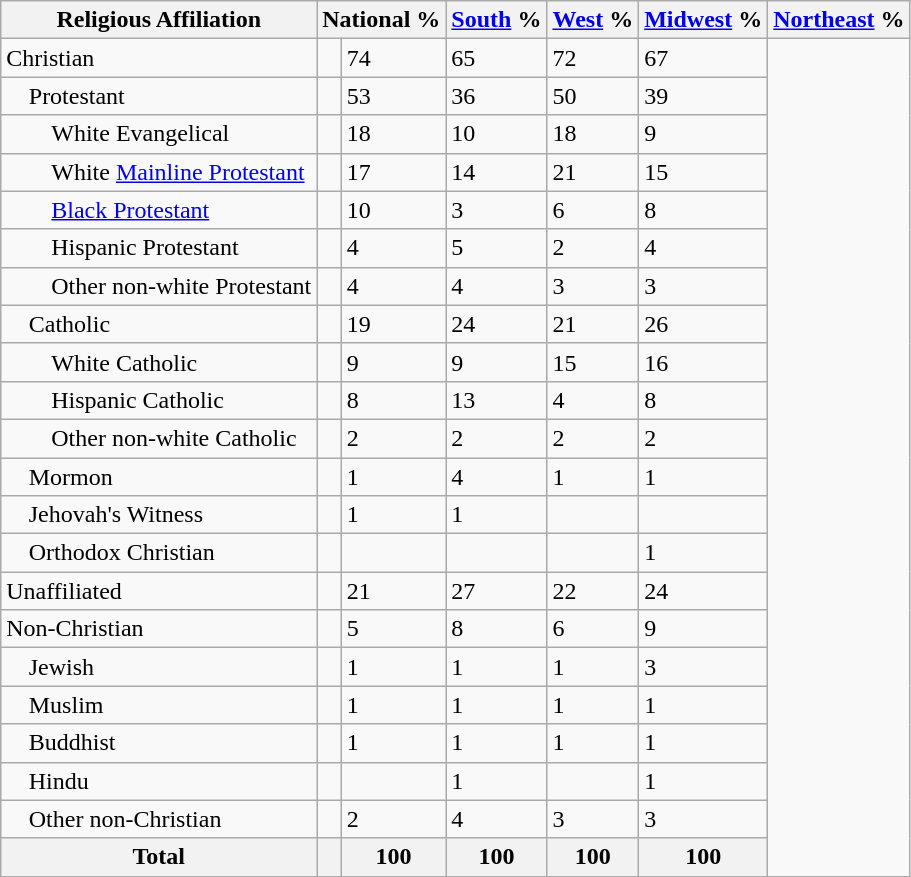<table class="wikitable sortable"; text-align:right; font-size:80%;">
<tr>
<th>Religious Affiliation</th>
<th colspan="2" data-sort-type=number>National %</th>
<th data-sort-type=number><a href='#'>South</a> %</th>
<th data-sort-type=number><a href='#'>West</a> %</th>
<th data-sort-type=number><a href='#'>Midwest</a> %</th>
<th data-sort-type=number><a href='#'>Northeast</a> %</th>
</tr>
<tr>
<td>Christian</td>
<td align=right></td>
<td>74</td>
<td>65</td>
<td>72</td>
<td>67</td>
</tr>
<tr>
<td style="text-align:left; text-indent:15px;">Protestant</td>
<td align=right></td>
<td>53</td>
<td>36</td>
<td>50</td>
<td>39</td>
</tr>
<tr>
<td style="text-align:left; text-indent:30px;">White Evangelical</td>
<td align=right></td>
<td>18</td>
<td>10</td>
<td>18</td>
<td>9</td>
</tr>
<tr>
<td style="text-align:left; text-indent:30px;">White <a href='#'>Mainline Protestant</a></td>
<td align=right></td>
<td>17</td>
<td>14</td>
<td>21</td>
<td>15</td>
</tr>
<tr>
<td style="text-align:left; text-indent:30px;"><a href='#'>Black Protestant</a></td>
<td align=right></td>
<td>10</td>
<td>3</td>
<td>6</td>
<td>8</td>
</tr>
<tr>
<td style="text-align:left; text-indent:30px;">Hispanic Protestant</td>
<td align=right></td>
<td>4</td>
<td>5</td>
<td>2</td>
<td>4</td>
</tr>
<tr>
<td style="text-align:left; text-indent:30px;">Other non-white Protestant</td>
<td align=right></td>
<td>4</td>
<td>4</td>
<td>3</td>
<td>3</td>
</tr>
<tr>
<td style="text-align:left; text-indent:15px;">Catholic</td>
<td align=right></td>
<td>19</td>
<td>24</td>
<td>21</td>
<td>26</td>
</tr>
<tr>
<td style="text-align:left; text-indent:30px;">White Catholic</td>
<td align=right></td>
<td>9</td>
<td>9</td>
<td>15</td>
<td>16</td>
</tr>
<tr>
<td style="text-align:left; text-indent:30px;">Hispanic Catholic</td>
<td align=right></td>
<td>8</td>
<td>13</td>
<td>4</td>
<td>8</td>
</tr>
<tr>
<td style="text-align:left; text-indent:30px;">Other non-white Catholic</td>
<td align=right></td>
<td>2</td>
<td>2</td>
<td>2</td>
<td>2</td>
</tr>
<tr>
<td style="text-align:left; text-indent:15px;">Mormon</td>
<td align=right></td>
<td>1</td>
<td>4</td>
<td>1</td>
<td>1</td>
</tr>
<tr>
<td style="text-align:left; text-indent:15px;">Jehovah's Witness</td>
<td align=right></td>
<td>1</td>
<td>1</td>
<td></td>
<td></td>
</tr>
<tr>
<td style="text-align:left; text-indent:15px;">Orthodox Christian</td>
<td align=right></td>
<td></td>
<td></td>
<td></td>
<td>1</td>
</tr>
<tr>
<td>Unaffiliated</td>
<td align=right></td>
<td>21</td>
<td>27</td>
<td>22</td>
<td>24</td>
</tr>
<tr>
<td>Non-Christian</td>
<td align=right></td>
<td>5</td>
<td>8</td>
<td>6</td>
<td>9</td>
</tr>
<tr>
<td style="text-align:left; text-indent:15px;">Jewish</td>
<td align=right></td>
<td>1</td>
<td>1</td>
<td>1</td>
<td>3</td>
</tr>
<tr>
<td style="text-align:left; text-indent:15px;">Muslim</td>
<td align=right></td>
<td>1</td>
<td>1</td>
<td>1</td>
<td>1</td>
</tr>
<tr>
<td style="text-align:left; text-indent:15px;">Buddhist</td>
<td align=right></td>
<td>1</td>
<td>1</td>
<td>1</td>
<td>1</td>
</tr>
<tr>
<td style="text-align:left; text-indent:15px;">Hindu</td>
<td align=right></td>
<td></td>
<td>1</td>
<td></td>
<td>1</td>
</tr>
<tr>
<td style="text-align:left; text-indent:15px;">Other non-Christian</td>
<td align=right></td>
<td>2</td>
<td>4</td>
<td>3</td>
<td>3</td>
</tr>
<tr>
<th><strong>Total</strong></th>
<th></th>
<th>100</th>
<th>100</th>
<th>100</th>
<th>100</th>
</tr>
</table>
